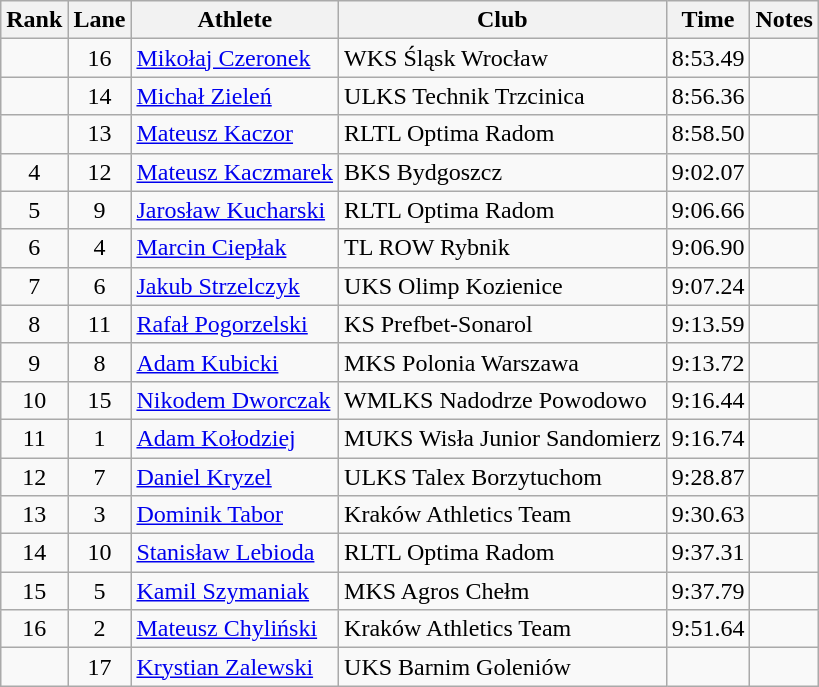<table class="wikitable sortable" style="text-align:center">
<tr>
<th>Rank</th>
<th>Lane</th>
<th>Athlete</th>
<th>Club</th>
<th>Time</th>
<th>Notes</th>
</tr>
<tr>
<td></td>
<td>16</td>
<td align=left><a href='#'>Mikołaj Czeronek</a></td>
<td align=left>WKS Śląsk Wrocław</td>
<td>8:53.49</td>
<td></td>
</tr>
<tr>
<td></td>
<td>14</td>
<td align=left><a href='#'>Michał Zieleń</a></td>
<td align=left>ULKS Technik Trzcinica</td>
<td>8:56.36</td>
<td></td>
</tr>
<tr>
<td></td>
<td>13</td>
<td align=left><a href='#'>Mateusz Kaczor</a></td>
<td align=left>RLTL Optima Radom</td>
<td>8:58.50</td>
<td></td>
</tr>
<tr>
<td>4</td>
<td>12</td>
<td align=left><a href='#'>Mateusz Kaczmarek</a></td>
<td align=left>BKS Bydgoszcz</td>
<td>9:02.07</td>
<td></td>
</tr>
<tr>
<td>5</td>
<td>9</td>
<td align=left><a href='#'>Jarosław Kucharski</a></td>
<td align=left>RLTL Optima Radom</td>
<td>9:06.66</td>
<td></td>
</tr>
<tr>
<td>6</td>
<td>4</td>
<td align=left><a href='#'>Marcin Ciepłak</a></td>
<td align=left>TL ROW Rybnik</td>
<td>9:06.90</td>
<td></td>
</tr>
<tr>
<td>7</td>
<td>6</td>
<td align=left><a href='#'>Jakub Strzelczyk</a></td>
<td align=left>UKS Olimp Kozienice</td>
<td>9:07.24</td>
<td></td>
</tr>
<tr>
<td>8</td>
<td>11</td>
<td align=left><a href='#'>Rafał Pogorzelski</a></td>
<td align=left>KS Prefbet-Sonarol</td>
<td>9:13.59</td>
<td></td>
</tr>
<tr>
<td>9</td>
<td>8</td>
<td align=left><a href='#'>Adam Kubicki</a></td>
<td align=left>MKS Polonia Warszawa</td>
<td>9:13.72</td>
<td></td>
</tr>
<tr>
<td>10</td>
<td>15</td>
<td align=left><a href='#'>Nikodem Dworczak</a></td>
<td align=left>WMLKS Nadodrze Powodowo</td>
<td>9:16.44</td>
<td></td>
</tr>
<tr>
<td>11</td>
<td>1</td>
<td align=left><a href='#'>Adam Kołodziej</a></td>
<td align=left>MUKS Wisła Junior Sandomierz</td>
<td>9:16.74</td>
<td></td>
</tr>
<tr>
<td>12</td>
<td>7</td>
<td align=left><a href='#'>Daniel Kryzel</a></td>
<td align=left>ULKS Talex Borzytuchom</td>
<td>9:28.87</td>
<td></td>
</tr>
<tr>
<td>13</td>
<td>3</td>
<td align=left><a href='#'>Dominik Tabor</a></td>
<td align=left>Kraków Athletics Team</td>
<td>9:30.63</td>
<td></td>
</tr>
<tr>
<td>14</td>
<td>10</td>
<td align=left><a href='#'>Stanisław Lebioda</a></td>
<td align=left>RLTL Optima Radom</td>
<td>9:37.31</td>
<td></td>
</tr>
<tr>
<td>15</td>
<td>5</td>
<td align=left><a href='#'>Kamil Szymaniak</a></td>
<td align=left>MKS Agros Chełm</td>
<td>9:37.79</td>
<td></td>
</tr>
<tr>
<td>16</td>
<td>2</td>
<td align=left><a href='#'>Mateusz Chyliński</a></td>
<td align=left>Kraków Athletics Team</td>
<td>9:51.64</td>
<td></td>
</tr>
<tr>
<td></td>
<td>17</td>
<td align=left><a href='#'>Krystian Zalewski</a></td>
<td align=left>UKS Barnim Goleniów</td>
<td></td>
<td></td>
</tr>
</table>
